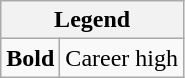<table class="wikitable">
<tr>
<th colspan="2">Legend</th>
</tr>
<tr>
<td><strong>Bold</strong></td>
<td>Career high</td>
</tr>
</table>
